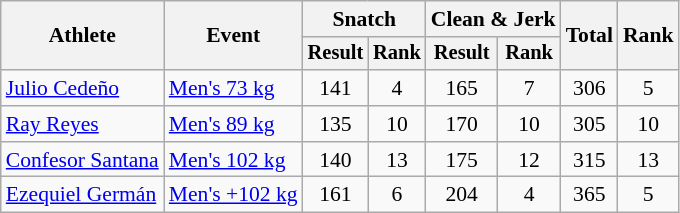<table class="wikitable" style="font-size:90%">
<tr>
<th rowspan=2>Athlete</th>
<th rowspan=2>Event</th>
<th colspan="2">Snatch</th>
<th colspan="2">Clean & Jerk</th>
<th rowspan="2">Total</th>
<th rowspan="2">Rank</th>
</tr>
<tr style="font-size:95%">
<th>Result</th>
<th>Rank</th>
<th>Result</th>
<th>Rank</th>
</tr>
<tr align=center>
<td align=left><a href='#'>Julio Cedeño</a></td>
<td align=left><a href='#'>Men's 73 kg</a></td>
<td>141</td>
<td>4</td>
<td>165</td>
<td>7</td>
<td>306</td>
<td>5</td>
</tr>
<tr align=center>
<td align=left><a href='#'>Ray Reyes</a></td>
<td align=left><a href='#'>Men's 89 kg</a></td>
<td>135</td>
<td>10</td>
<td>170</td>
<td>10</td>
<td>305</td>
<td>10</td>
</tr>
<tr align=center>
<td align=left><a href='#'>Confesor Santana</a></td>
<td align=left><a href='#'>Men's 102 kg</a></td>
<td>140</td>
<td>13</td>
<td>175</td>
<td>12</td>
<td>315</td>
<td>13</td>
</tr>
<tr align=center>
<td align=left><a href='#'>Ezequiel Germán</a></td>
<td align=left><a href='#'>Men's +102 kg</a></td>
<td>161</td>
<td>6</td>
<td>204</td>
<td>4</td>
<td>365</td>
<td>5</td>
</tr>
</table>
